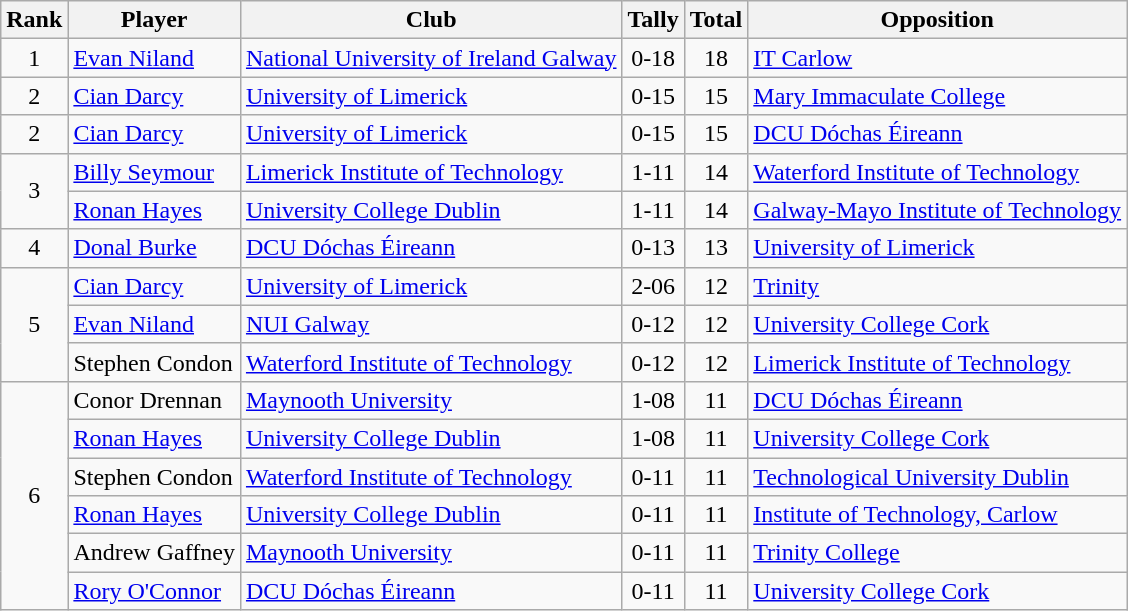<table class="wikitable">
<tr>
<th>Rank</th>
<th>Player</th>
<th>Club</th>
<th>Tally</th>
<th>Total</th>
<th>Opposition</th>
</tr>
<tr>
<td rowspan1="2" style="text-align:center;">1</td>
<td><a href='#'>Evan Niland</a></td>
<td><a href='#'>National University of Ireland Galway</a></td>
<td align=center>0-18</td>
<td align=center>18</td>
<td><a href='#'>IT Carlow</a></td>
</tr>
<tr>
<td rowspan1="2" style="text-align:center;">2</td>
<td><a href='#'>Cian Darcy</a></td>
<td><a href='#'>University of Limerick</a></td>
<td align=center>0-15</td>
<td align=center>15</td>
<td><a href='#'>Mary Immaculate College</a></td>
</tr>
<tr>
<td rowspan1="2" style="text-align:center;">2</td>
<td><a href='#'>Cian Darcy</a></td>
<td><a href='#'>University of Limerick</a></td>
<td align=center>0-15</td>
<td align=center>15</td>
<td><a href='#'>DCU Dóchas Éireann</a></td>
</tr>
<tr>
<td rowspan="2" style="text-align:center;">3</td>
<td><a href='#'>Billy Seymour</a></td>
<td><a href='#'>Limerick Institute of Technology</a></td>
<td align=center>1-11</td>
<td align=center>14</td>
<td><a href='#'>Waterford Institute of Technology</a></td>
</tr>
<tr>
<td><a href='#'>Ronan Hayes</a></td>
<td><a href='#'>University College Dublin</a></td>
<td align=center>1-11</td>
<td align=center>14</td>
<td><a href='#'>Galway-Mayo Institute of Technology</a></td>
</tr>
<tr>
<td rowspan="1" style="text-align:center;">4</td>
<td><a href='#'>Donal Burke</a></td>
<td><a href='#'>DCU Dóchas Éireann</a></td>
<td align=center>0-13</td>
<td align=center>13</td>
<td><a href='#'>University of Limerick</a></td>
</tr>
<tr>
<td rowspan="3" style="text-align:center;">5</td>
<td><a href='#'>Cian Darcy</a></td>
<td><a href='#'>University of Limerick</a></td>
<td align=center>2-06</td>
<td align=center>12</td>
<td><a href='#'>Trinity</a></td>
</tr>
<tr>
<td><a href='#'>Evan Niland</a></td>
<td><a href='#'>NUI Galway</a></td>
<td align=center>0-12</td>
<td align=center>12</td>
<td><a href='#'>University College Cork</a></td>
</tr>
<tr>
<td>Stephen Condon</td>
<td><a href='#'>Waterford Institute of Technology</a></td>
<td align=center>0-12</td>
<td align=center>12</td>
<td><a href='#'>Limerick Institute of Technology</a></td>
</tr>
<tr>
<td rowspan="6" style="text-align:center;">6</td>
<td>Conor Drennan</td>
<td><a href='#'>Maynooth University</a></td>
<td align=center>1-08</td>
<td align=center>11</td>
<td><a href='#'>DCU Dóchas Éireann</a></td>
</tr>
<tr>
<td><a href='#'>Ronan Hayes</a></td>
<td><a href='#'>University College Dublin</a></td>
<td align=center>1-08</td>
<td align=center>11</td>
<td><a href='#'>University College Cork</a></td>
</tr>
<tr>
<td>Stephen Condon</td>
<td><a href='#'>Waterford Institute of Technology</a></td>
<td align=center>0-11</td>
<td align=center>11</td>
<td><a href='#'>Technological University Dublin</a></td>
</tr>
<tr>
<td><a href='#'>Ronan Hayes</a></td>
<td><a href='#'>University College Dublin</a></td>
<td align=center>0-11</td>
<td align=center>11</td>
<td><a href='#'>Institute of Technology, Carlow</a></td>
</tr>
<tr>
<td>Andrew Gaffney</td>
<td><a href='#'>Maynooth University</a></td>
<td align=center>0-11</td>
<td align=center>11</td>
<td><a href='#'>Trinity College</a></td>
</tr>
<tr>
<td><a href='#'>Rory O'Connor</a></td>
<td><a href='#'>DCU Dóchas Éireann</a></td>
<td align=center>0-11</td>
<td align=center>11</td>
<td><a href='#'>University College Cork</a></td>
</tr>
</table>
